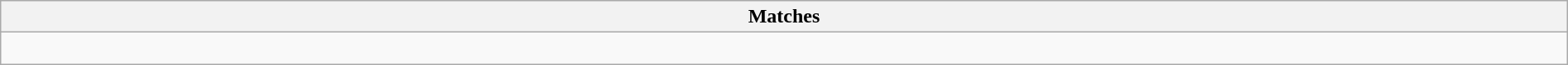<table class="wikitable collapsible collapsed" style="width:100%;">
<tr>
<th>Matches</th>
</tr>
<tr>
<td><br></td>
</tr>
</table>
